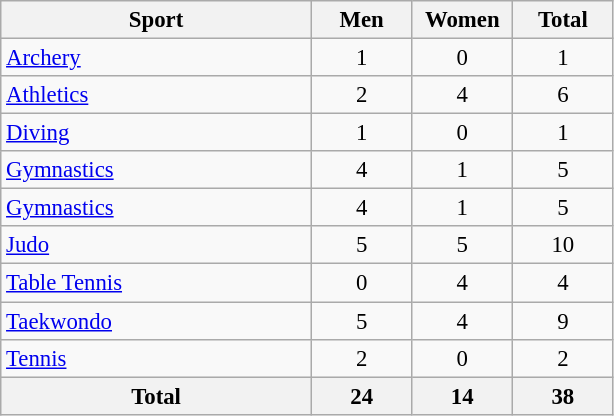<table class="wikitable" style="text-align:center; font-size: 95%">
<tr>
<th width=200>Sport</th>
<th width=60>Men</th>
<th width=60>Women</th>
<th width=60>Total</th>
</tr>
<tr>
<td align=left><a href='#'>Archery</a></td>
<td>1</td>
<td>0</td>
<td>1</td>
</tr>
<tr>
<td align=left><a href='#'>Athletics</a></td>
<td>2</td>
<td>4</td>
<td>6</td>
</tr>
<tr>
<td align=left><a href='#'>Diving</a></td>
<td>1</td>
<td>0</td>
<td>1</td>
</tr>
<tr>
<td align=left><a href='#'>Gymnastics</a></td>
<td>4</td>
<td>1</td>
<td>5</td>
</tr>
<tr>
<td align=left><a href='#'>Gymnastics</a></td>
<td>4</td>
<td>1</td>
<td>5</td>
</tr>
<tr>
<td align=left><a href='#'>Judo</a></td>
<td>5</td>
<td>5</td>
<td>10</td>
</tr>
<tr>
<td align=left><a href='#'>Table Tennis</a></td>
<td>0</td>
<td>4</td>
<td>4</td>
</tr>
<tr>
<td align=left><a href='#'>Taekwondo</a></td>
<td>5</td>
<td>4</td>
<td>9</td>
</tr>
<tr>
<td align=left><a href='#'>Tennis</a></td>
<td>2</td>
<td>0</td>
<td>2</td>
</tr>
<tr>
<th align=left>Total</th>
<th>24</th>
<th>14</th>
<th>38</th>
</tr>
</table>
